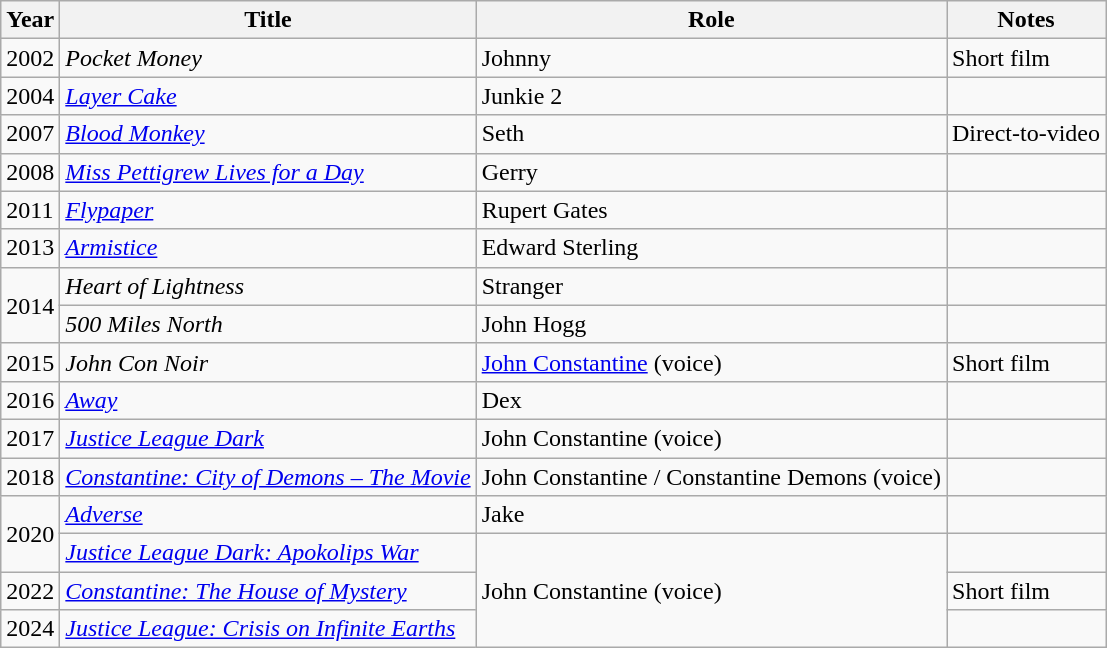<table class="wikitable sortable">
<tr>
<th>Year</th>
<th>Title</th>
<th>Role</th>
<th class="unsortable">Notes</th>
</tr>
<tr>
<td>2002</td>
<td><em>Pocket Money</em></td>
<td>Johnny</td>
<td>Short film</td>
</tr>
<tr>
<td>2004</td>
<td><em><a href='#'>Layer Cake</a></em></td>
<td>Junkie 2</td>
<td></td>
</tr>
<tr>
<td>2007</td>
<td><em><a href='#'>Blood Monkey</a></em></td>
<td>Seth</td>
<td>Direct-to-video</td>
</tr>
<tr>
<td>2008</td>
<td><em><a href='#'>Miss Pettigrew Lives for a Day</a></em></td>
<td>Gerry</td>
<td></td>
</tr>
<tr>
<td>2011</td>
<td><em><a href='#'>Flypaper</a></em></td>
<td>Rupert Gates</td>
<td></td>
</tr>
<tr>
<td>2013</td>
<td><em><a href='#'>Armistice</a></em></td>
<td>Edward Sterling</td>
<td></td>
</tr>
<tr>
<td rowspan="2">2014</td>
<td><em>Heart of Lightness</em></td>
<td>Stranger</td>
<td></td>
</tr>
<tr>
<td><em>500 Miles North</em></td>
<td>John Hogg</td>
<td></td>
</tr>
<tr>
<td>2015</td>
<td><em>John Con Noir</em></td>
<td><a href='#'>John Constantine</a> (voice)</td>
<td>Short film</td>
</tr>
<tr>
<td>2016</td>
<td><em><a href='#'>Away</a></em></td>
<td>Dex</td>
<td></td>
</tr>
<tr>
<td>2017</td>
<td><em><a href='#'>Justice League Dark</a></em></td>
<td>John Constantine (voice)</td>
<td></td>
</tr>
<tr>
<td>2018</td>
<td><em><a href='#'>Constantine: City of Demons – The Movie</a></em></td>
<td>John Constantine / Constantine Demons (voice)</td>
<td></td>
</tr>
<tr>
<td rowspan="2">2020</td>
<td><em><a href='#'>Adverse</a></em></td>
<td>Jake</td>
<td></td>
</tr>
<tr>
<td><em><a href='#'>Justice League Dark: Apokolips War</a></em></td>
<td rowspan="3">John Constantine (voice)</td>
<td></td>
</tr>
<tr>
<td>2022</td>
<td><em><a href='#'>Constantine: The House of Mystery</a></em></td>
<td>Short film</td>
</tr>
<tr>
<td>2024</td>
<td><em><a href='#'>Justice League: Crisis on Infinite Earths</a></em></td>
<td></td>
</tr>
</table>
